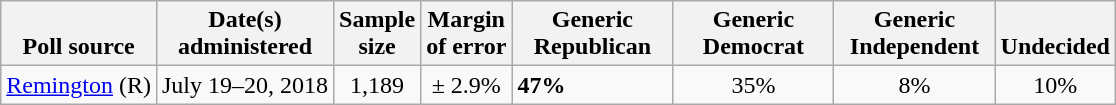<table class="wikitable">
<tr valign=bottom>
<th>Poll source</th>
<th>Date(s)<br>administered</th>
<th>Sample<br>size</th>
<th>Margin<br>of error</th>
<th style="width:100px;">Generic<br>Republican</th>
<th style="width:100px;">Generic<br>Democrat</th>
<th style="width:100px;">Generic<br>Independent</th>
<th>Undecided</th>
</tr>
<tr>
<td><a href='#'>Remington</a> (R)</td>
<td align=center>July 19–20, 2018</td>
<td align=center>1,189</td>
<td align=center>± 2.9%</td>
<td><strong>47%</strong></td>
<td align=center>35%</td>
<td align=center>8%</td>
<td align=center>10%</td>
</tr>
</table>
